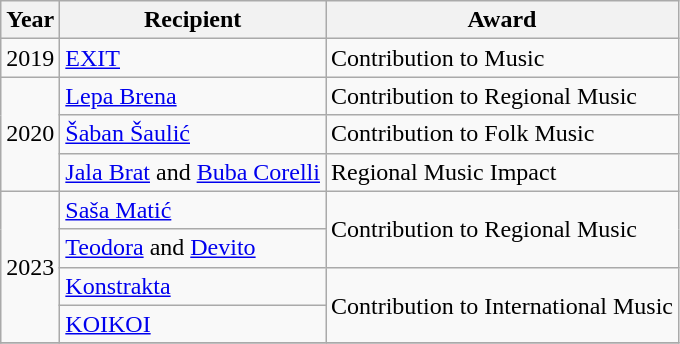<table class="wikitable plainrowheaders">
<tr>
<th scope="col">Year</th>
<th scope="col">Recipient</th>
<th scope="col">Award</th>
</tr>
<tr>
<td>2019</td>
<td><a href='#'>EXIT</a></td>
<td>Contribution to Music</td>
</tr>
<tr>
<td rowspan="3">2020</td>
<td><a href='#'>Lepa Brena</a></td>
<td>Contribution to Regional Music</td>
</tr>
<tr>
<td><a href='#'>Šaban Šaulić</a></td>
<td>Contribution to Folk Music</td>
</tr>
<tr>
<td><a href='#'>Jala Brat</a> and <a href='#'>Buba Corelli</a></td>
<td>Regional Music Impact</td>
</tr>
<tr>
<td rowspan="4">2023</td>
<td><a href='#'>Saša Matić</a></td>
<td rowspan="2">Contribution to Regional Music</td>
</tr>
<tr>
<td><a href='#'>Teodora</a> and <a href='#'>Devito</a></td>
</tr>
<tr>
<td><a href='#'>Konstrakta</a></td>
<td rowspan="2">Contribution to International Music</td>
</tr>
<tr>
<td><a href='#'>KOIKOI</a></td>
</tr>
<tr>
</tr>
</table>
